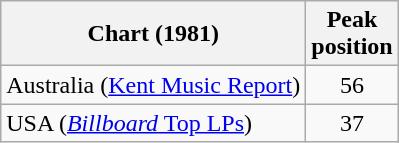<table class="wikitable">
<tr>
<th>Chart (1981)</th>
<th>Peak<br>position</th>
</tr>
<tr>
<td>Australia (<a href='#'>Kent Music Report</a>)</td>
<td style="text-align:center;">56</td>
</tr>
<tr>
<td>USA (<a href='#'><em>Billboard</em> Top LPs</a>)</td>
<td align="center">37</td>
</tr>
</table>
